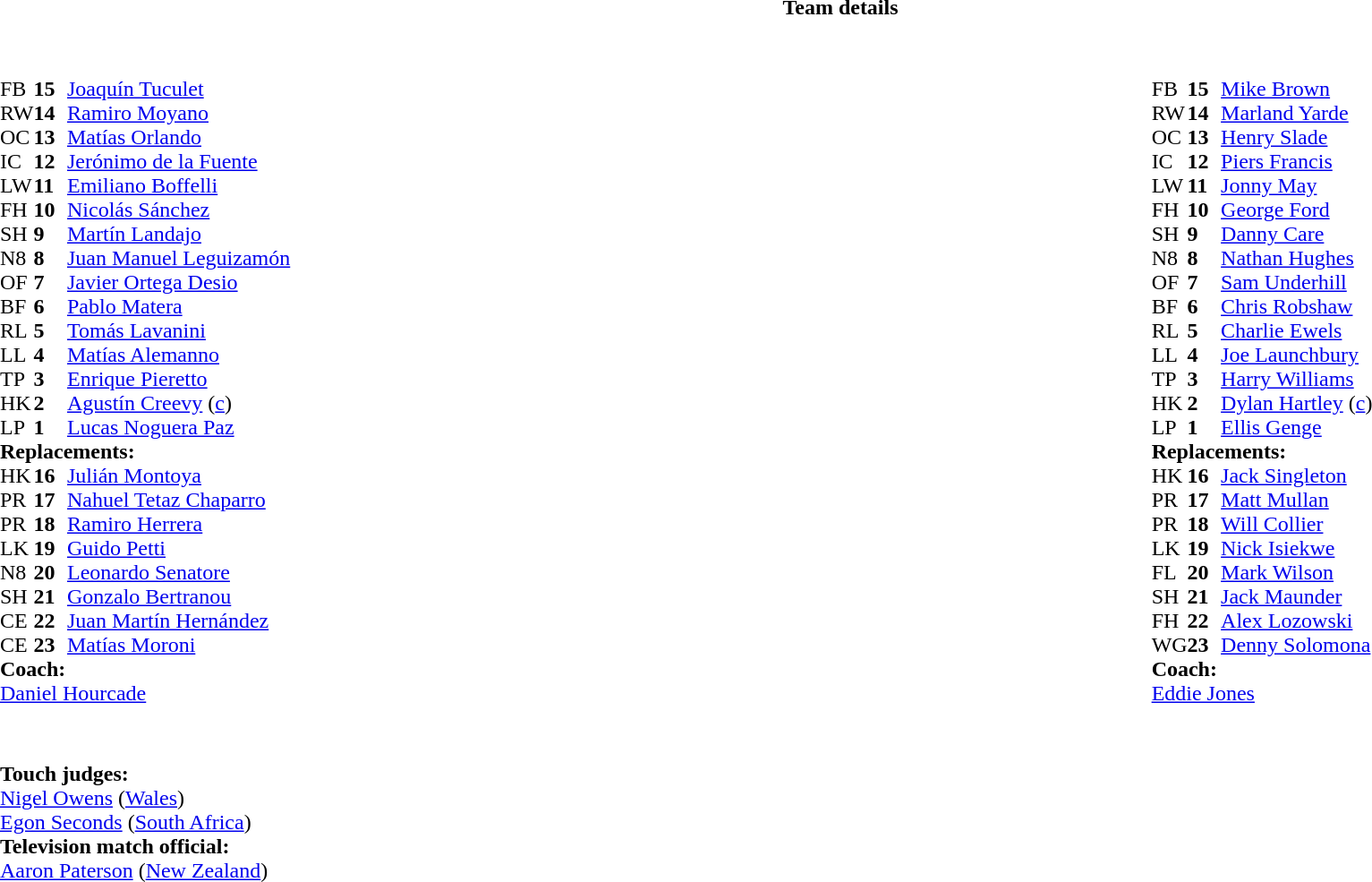<table border="0" width="100%" class="collapsible collapsed">
<tr>
<th>Team details</th>
</tr>
<tr>
<td><br><table style="width:100%;">
<tr>
<td style="vertical-align:top; width:50%"><br><table cellspacing="0" cellpadding="0">
<tr>
<th width="25"></th>
<th width="25"></th>
</tr>
<tr>
<td>FB</td>
<td><strong>15</strong></td>
<td><a href='#'>Joaquín Tuculet</a></td>
</tr>
<tr>
<td>RW</td>
<td><strong>14</strong></td>
<td><a href='#'>Ramiro Moyano</a></td>
</tr>
<tr>
<td>OC</td>
<td><strong>13</strong></td>
<td><a href='#'>Matías Orlando</a></td>
</tr>
<tr>
<td>IC</td>
<td><strong>12</strong></td>
<td><a href='#'>Jerónimo de la Fuente</a></td>
</tr>
<tr>
<td>LW</td>
<td><strong>11</strong></td>
<td><a href='#'>Emiliano Boffelli</a></td>
<td></td>
<td></td>
</tr>
<tr>
<td>FH</td>
<td><strong>10</strong></td>
<td><a href='#'>Nicolás Sánchez</a></td>
</tr>
<tr>
<td>SH</td>
<td><strong>9</strong></td>
<td><a href='#'>Martín Landajo</a></td>
<td></td>
<td></td>
</tr>
<tr>
<td>N8</td>
<td><strong>8</strong></td>
<td><a href='#'>Juan Manuel Leguizamón</a></td>
</tr>
<tr>
<td>OF</td>
<td><strong>7</strong></td>
<td><a href='#'>Javier Ortega Desio</a></td>
</tr>
<tr>
<td>BF</td>
<td><strong>6</strong></td>
<td><a href='#'>Pablo Matera</a></td>
<td></td>
<td></td>
</tr>
<tr>
<td>RL</td>
<td><strong>5</strong></td>
<td><a href='#'>Tomás Lavanini</a></td>
</tr>
<tr>
<td>LL</td>
<td><strong>4</strong></td>
<td><a href='#'>Matías Alemanno</a></td>
<td></td>
<td></td>
</tr>
<tr>
<td>TP</td>
<td><strong>3</strong></td>
<td><a href='#'>Enrique Pieretto</a></td>
<td></td>
<td></td>
</tr>
<tr>
<td>HK</td>
<td><strong>2</strong></td>
<td><a href='#'>Agustín Creevy</a> (<a href='#'>c</a>)</td>
<td></td>
<td></td>
</tr>
<tr>
<td>LP</td>
<td><strong>1</strong></td>
<td><a href='#'>Lucas Noguera Paz</a></td>
<td></td>
<td></td>
</tr>
<tr>
<td colspan=3><strong>Replacements:</strong></td>
</tr>
<tr>
<td>HK</td>
<td><strong>16</strong></td>
<td><a href='#'>Julián Montoya</a></td>
<td></td>
<td></td>
</tr>
<tr>
<td>PR</td>
<td><strong>17</strong></td>
<td><a href='#'>Nahuel Tetaz Chaparro</a></td>
<td></td>
<td></td>
</tr>
<tr>
<td>PR</td>
<td><strong>18</strong></td>
<td><a href='#'>Ramiro Herrera</a></td>
<td></td>
<td></td>
</tr>
<tr>
<td>LK</td>
<td><strong>19</strong></td>
<td><a href='#'>Guido Petti</a></td>
<td></td>
<td></td>
</tr>
<tr>
<td>N8</td>
<td><strong>20</strong></td>
<td><a href='#'>Leonardo Senatore</a></td>
<td></td>
<td></td>
</tr>
<tr>
<td>SH</td>
<td><strong>21</strong></td>
<td><a href='#'>Gonzalo Bertranou</a></td>
<td></td>
<td></td>
</tr>
<tr>
<td>CE</td>
<td><strong>22</strong></td>
<td><a href='#'>Juan Martín Hernández</a></td>
<td></td>
<td></td>
</tr>
<tr>
<td>CE</td>
<td><strong>23</strong></td>
<td><a href='#'>Matías Moroni</a></td>
<td></td>
<td></td>
</tr>
<tr>
<td colspan=3><strong>Coach:</strong></td>
</tr>
<tr>
<td colspan="4"> <a href='#'>Daniel Hourcade</a></td>
</tr>
</table>
</td>
<td style="vertical-align:top; width:50%"><br><table cellspacing="0" cellpadding="0" style="margin:auto">
<tr>
<th width="25"></th>
<th width="25"></th>
</tr>
<tr>
<td>FB</td>
<td><strong>15</strong></td>
<td><a href='#'>Mike Brown</a></td>
</tr>
<tr>
<td>RW</td>
<td><strong>14</strong></td>
<td><a href='#'>Marland Yarde</a></td>
<td></td>
<td></td>
</tr>
<tr>
<td>OC</td>
<td><strong>13</strong></td>
<td><a href='#'>Henry Slade</a></td>
</tr>
<tr>
<td>IC</td>
<td><strong>12</strong></td>
<td><a href='#'>Piers Francis</a></td>
<td></td>
<td></td>
</tr>
<tr>
<td>LW</td>
<td><strong>11</strong></td>
<td><a href='#'>Jonny May</a></td>
</tr>
<tr>
<td>FH</td>
<td><strong>10</strong></td>
<td><a href='#'>George Ford</a></td>
</tr>
<tr>
<td>SH</td>
<td><strong>9</strong></td>
<td><a href='#'>Danny Care</a></td>
</tr>
<tr>
<td>N8</td>
<td><strong>8</strong></td>
<td><a href='#'>Nathan Hughes</a></td>
</tr>
<tr>
<td>OF</td>
<td><strong>7</strong></td>
<td><a href='#'>Sam Underhill</a></td>
<td></td>
<td></td>
</tr>
<tr>
<td>BF</td>
<td><strong>6</strong></td>
<td><a href='#'>Chris Robshaw</a></td>
</tr>
<tr>
<td>RL</td>
<td><strong>5</strong></td>
<td><a href='#'>Charlie Ewels</a></td>
</tr>
<tr>
<td>LL</td>
<td><strong>4</strong></td>
<td><a href='#'>Joe Launchbury</a></td>
</tr>
<tr>
<td>TP</td>
<td><strong>3</strong></td>
<td><a href='#'>Harry Williams</a></td>
<td></td>
<td></td>
</tr>
<tr>
<td>HK</td>
<td><strong>2</strong></td>
<td><a href='#'>Dylan Hartley</a> (<a href='#'>c</a>)</td>
</tr>
<tr>
<td>LP</td>
<td><strong>1</strong></td>
<td><a href='#'>Ellis Genge</a></td>
<td></td>
<td></td>
</tr>
<tr>
<td colspan=3><strong>Replacements:</strong></td>
</tr>
<tr>
<td>HK</td>
<td><strong>16</strong></td>
<td><a href='#'>Jack Singleton</a></td>
</tr>
<tr>
<td>PR</td>
<td><strong>17</strong></td>
<td><a href='#'>Matt Mullan</a></td>
<td></td>
<td></td>
</tr>
<tr>
<td>PR</td>
<td><strong>18</strong></td>
<td><a href='#'>Will Collier</a></td>
<td></td>
<td></td>
</tr>
<tr>
<td>LK</td>
<td><strong>19</strong></td>
<td><a href='#'>Nick Isiekwe</a></td>
</tr>
<tr>
<td>FL</td>
<td><strong>20</strong></td>
<td><a href='#'>Mark Wilson</a></td>
<td></td>
<td></td>
</tr>
<tr>
<td>SH</td>
<td><strong>21</strong></td>
<td><a href='#'>Jack Maunder</a></td>
</tr>
<tr>
<td>FH</td>
<td><strong>22</strong></td>
<td><a href='#'>Alex Lozowski</a></td>
<td></td>
<td></td>
</tr>
<tr>
<td>WG</td>
<td><strong>23</strong></td>
<td><a href='#'>Denny Solomona</a></td>
<td></td>
<td></td>
</tr>
<tr>
<td colspan=3><strong>Coach:</strong></td>
</tr>
<tr>
<td colspan="4"> <a href='#'>Eddie Jones</a></td>
</tr>
</table>
</td>
</tr>
</table>
<table style="width:100%">
<tr>
<td><br><br><strong>Touch judges:</strong>
<br><a href='#'>Nigel Owens</a> (<a href='#'>Wales</a>)
<br><a href='#'>Egon Seconds</a> (<a href='#'>South Africa</a>)
<br><strong>Television match official:</strong>
<br><a href='#'>Aaron Paterson</a> (<a href='#'>New Zealand</a>)</td>
</tr>
</table>
</td>
</tr>
</table>
